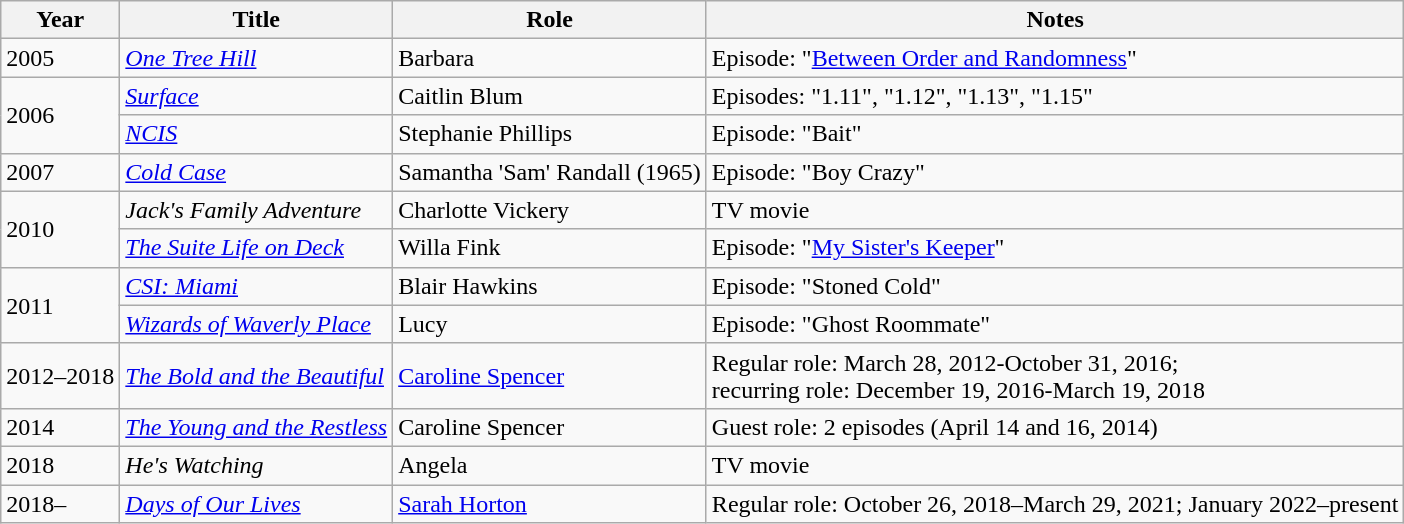<table class="wikitable sortable">
<tr>
<th>Year</th>
<th>Title</th>
<th>Role</th>
<th class="unsortable">Notes</th>
</tr>
<tr>
<td>2005</td>
<td><em><a href='#'>One Tree Hill</a></em></td>
<td>Barbara</td>
<td>Episode: "<a href='#'>Between Order and Randomness</a>"</td>
</tr>
<tr>
<td rowspan="2">2006</td>
<td><em><a href='#'>Surface</a></em></td>
<td>Caitlin Blum</td>
<td>Episodes: "1.11", "1.12", "1.13", "1.15"</td>
</tr>
<tr>
<td><em><a href='#'>NCIS</a></em></td>
<td>Stephanie Phillips</td>
<td>Episode: "Bait"</td>
</tr>
<tr>
<td>2007</td>
<td><em><a href='#'>Cold Case</a></em></td>
<td>Samantha 'Sam' Randall (1965)</td>
<td>Episode: "Boy Crazy"</td>
</tr>
<tr>
<td rowspan="2">2010</td>
<td><em>Jack's Family Adventure</em></td>
<td>Charlotte Vickery</td>
<td>TV movie</td>
</tr>
<tr>
<td><em><a href='#'>The Suite Life on Deck</a></em></td>
<td>Willa Fink</td>
<td>Episode: "<a href='#'>My Sister's Keeper</a>"</td>
</tr>
<tr>
<td rowspan="2">2011</td>
<td><em><a href='#'>CSI: Miami</a></em></td>
<td>Blair Hawkins</td>
<td>Episode: "Stoned Cold"</td>
</tr>
<tr>
<td><em><a href='#'>Wizards of Waverly Place</a></em></td>
<td>Lucy</td>
<td>Episode: "Ghost Roommate"</td>
</tr>
<tr>
<td>2012–2018</td>
<td><em><a href='#'>The Bold and the Beautiful</a></em></td>
<td><a href='#'>Caroline Spencer</a></td>
<td>Regular role: March 28, 2012-October 31, 2016;<br>recurring role: December 19, 2016-March 19, 2018 </td>
</tr>
<tr>
<td>2014</td>
<td><em><a href='#'>The Young and the Restless</a></em></td>
<td>Caroline Spencer</td>
<td>Guest role: 2 episodes (April 14 and 16, 2014)</td>
</tr>
<tr>
<td>2018</td>
<td><em>He's Watching</em></td>
<td>Angela</td>
<td>TV movie</td>
</tr>
<tr>
<td>2018–</td>
<td><em><a href='#'>Days of Our Lives</a></em></td>
<td><a href='#'>Sarah Horton</a></td>
<td>Regular role: October 26, 2018–March 29, 2021; January 2022–present</td>
</tr>
</table>
